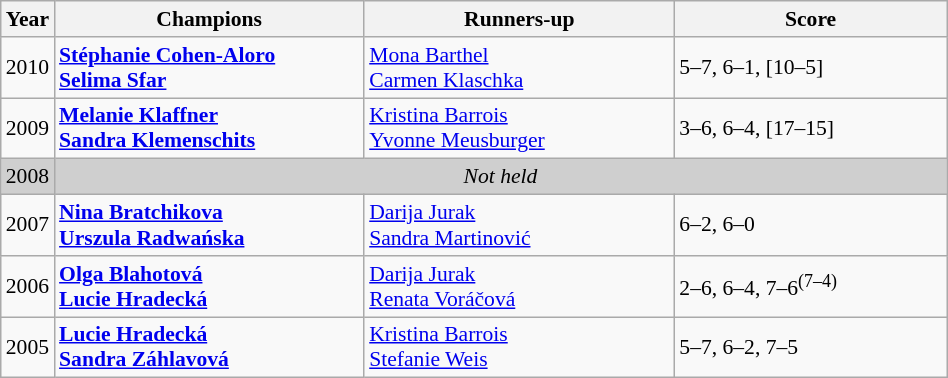<table class="wikitable" style="font-size:90%">
<tr>
<th>Year</th>
<th width="200">Champions</th>
<th width="200">Runners-up</th>
<th width="175">Score</th>
</tr>
<tr>
<td>2010</td>
<td> <strong><a href='#'>Stéphanie Cohen-Aloro</a></strong> <br>  <strong><a href='#'>Selima Sfar</a></strong></td>
<td> <a href='#'>Mona Barthel</a> <br>  <a href='#'>Carmen Klaschka</a></td>
<td>5–7, 6–1, [10–5]</td>
</tr>
<tr>
<td>2009</td>
<td> <strong><a href='#'>Melanie Klaffner</a></strong> <br>  <strong><a href='#'>Sandra Klemenschits</a></strong></td>
<td> <a href='#'>Kristina Barrois</a> <br>  <a href='#'>Yvonne Meusburger</a></td>
<td>3–6, 6–4, [17–15]</td>
</tr>
<tr>
<td style="background:#cfcfcf">2008</td>
<td colspan=3 align=center style="background:#cfcfcf"><em>Not held</em></td>
</tr>
<tr>
<td>2007</td>
<td> <strong><a href='#'>Nina Bratchikova</a></strong> <br>  <strong><a href='#'>Urszula Radwańska</a></strong></td>
<td> <a href='#'>Darija Jurak</a> <br>  <a href='#'>Sandra Martinović</a></td>
<td>6–2, 6–0</td>
</tr>
<tr>
<td>2006</td>
<td> <strong><a href='#'>Olga Blahotová</a></strong> <br>  <strong><a href='#'>Lucie Hradecká</a></strong></td>
<td> <a href='#'>Darija Jurak</a> <br>  <a href='#'>Renata Voráčová</a></td>
<td>2–6, 6–4, 7–6<sup>(7–4)</sup></td>
</tr>
<tr>
<td>2005</td>
<td> <strong><a href='#'>Lucie Hradecká</a></strong> <br>  <strong><a href='#'>Sandra Záhlavová</a></strong></td>
<td> <a href='#'>Kristina Barrois</a> <br>  <a href='#'>Stefanie Weis</a></td>
<td>5–7, 6–2, 7–5</td>
</tr>
</table>
